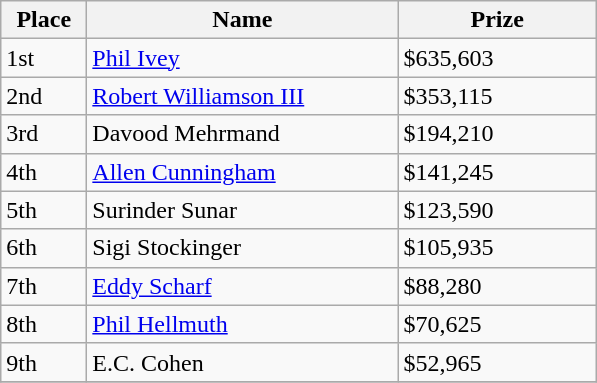<table class="wikitable">
<tr>
<th width="50">Place</th>
<th width="200">Name</th>
<th width="125">Prize</th>
</tr>
<tr>
<td>1st</td>
<td><a href='#'>Phil Ivey</a></td>
<td>$635,603</td>
</tr>
<tr>
<td>2nd</td>
<td><a href='#'>Robert Williamson III</a></td>
<td>$353,115</td>
</tr>
<tr>
<td>3rd</td>
<td>Davood Mehrmand</td>
<td>$194,210</td>
</tr>
<tr>
<td>4th</td>
<td><a href='#'>Allen Cunningham</a></td>
<td>$141,245</td>
</tr>
<tr>
<td>5th</td>
<td>Surinder Sunar</td>
<td>$123,590</td>
</tr>
<tr>
<td>6th</td>
<td>Sigi Stockinger</td>
<td>$105,935</td>
</tr>
<tr>
<td>7th</td>
<td><a href='#'>Eddy Scharf</a></td>
<td>$88,280</td>
</tr>
<tr>
<td>8th</td>
<td><a href='#'>Phil Hellmuth</a></td>
<td>$70,625</td>
</tr>
<tr>
<td>9th</td>
<td>E.C. Cohen</td>
<td>$52,965</td>
</tr>
<tr>
</tr>
</table>
